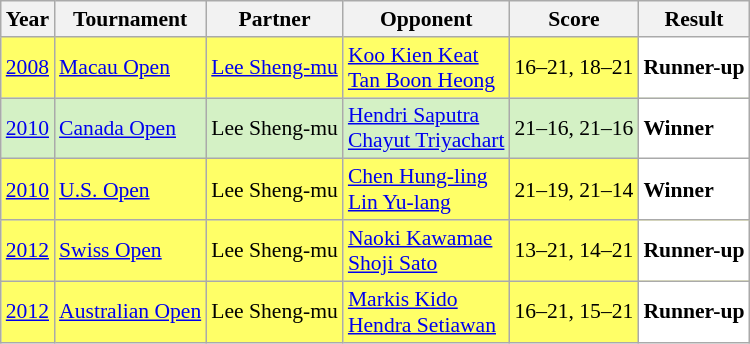<table class="sortable wikitable" style="font-size: 90%;">
<tr>
<th>Year</th>
<th>Tournament</th>
<th>Partner</th>
<th>Opponent</th>
<th>Score</th>
<th>Result</th>
</tr>
<tr style="background:#FFFF67">
<td align="center"><a href='#'>2008</a></td>
<td align="left"><a href='#'>Macau Open</a></td>
<td align="left"> <a href='#'>Lee Sheng-mu</a></td>
<td align="left"> <a href='#'>Koo Kien Keat</a><br> <a href='#'>Tan Boon Heong</a></td>
<td align="left">16–21, 18–21</td>
<td style="text-align:left; background:white"> <strong>Runner-up</strong></td>
</tr>
<tr style="background:#D4F1C5">
<td align="center"><a href='#'>2010</a></td>
<td align="left"><a href='#'>Canada Open</a></td>
<td align="left"> Lee Sheng-mu</td>
<td align="left"> <a href='#'>Hendri Saputra</a><br> <a href='#'>Chayut Triyachart</a></td>
<td align="left">21–16, 21–16</td>
<td style="text-align:left; background:white"> <strong>Winner</strong></td>
</tr>
<tr style="background:#FFFF67">
<td align="center"><a href='#'>2010</a></td>
<td align="left"><a href='#'>U.S. Open</a></td>
<td align="left"> Lee Sheng-mu</td>
<td align="left"> <a href='#'>Chen Hung-ling</a><br> <a href='#'>Lin Yu-lang</a></td>
<td align="left">21–19, 21–14</td>
<td style="text-align:left; background:white"> <strong>Winner</strong></td>
</tr>
<tr style="background:#FFFF67">
<td align="center"><a href='#'>2012</a></td>
<td align="left"><a href='#'>Swiss Open</a></td>
<td align="left"> Lee Sheng-mu</td>
<td align="left"> <a href='#'>Naoki Kawamae</a><br> <a href='#'>Shoji Sato</a></td>
<td align="left">13–21, 14–21</td>
<td style="text-align:left; background:white"> <strong>Runner-up</strong></td>
</tr>
<tr style="background:#FFFF67">
<td align="center"><a href='#'>2012</a></td>
<td align="left"><a href='#'>Australian Open</a></td>
<td align="left"> Lee Sheng-mu</td>
<td align="left"> <a href='#'>Markis Kido</a><br> <a href='#'>Hendra Setiawan</a></td>
<td align="left">16–21, 15–21</td>
<td style="text-align:left; background:white"> <strong>Runner-up</strong></td>
</tr>
</table>
